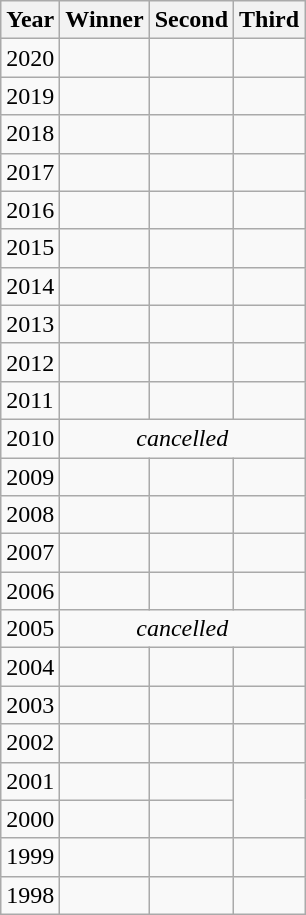<table class="wikitable">
<tr>
<th>Year</th>
<th>Winner</th>
<th>Second</th>
<th>Third</th>
</tr>
<tr>
<td>2020</td>
<td></td>
<td></td>
<td></td>
</tr>
<tr>
<td>2019</td>
<td></td>
<td></td>
<td></td>
</tr>
<tr>
<td>2018</td>
<td></td>
<td></td>
<td></td>
</tr>
<tr>
<td>2017</td>
<td></td>
<td></td>
<td></td>
</tr>
<tr>
<td>2016</td>
<td></td>
<td></td>
<td></td>
</tr>
<tr>
<td>2015</td>
<td></td>
<td></td>
<td></td>
</tr>
<tr>
<td>2014</td>
<td></td>
<td></td>
<td></td>
</tr>
<tr>
<td>2013</td>
<td></td>
<td></td>
<td></td>
</tr>
<tr>
<td>2012</td>
<td></td>
<td></td>
<td></td>
</tr>
<tr>
<td>2011</td>
<td></td>
<td></td>
<td></td>
</tr>
<tr>
<td>2010</td>
<td colspan=3 align=center><em>cancelled</em></td>
</tr>
<tr>
<td>2009</td>
<td></td>
<td></td>
<td></td>
</tr>
<tr>
<td>2008</td>
<td></td>
<td></td>
<td></td>
</tr>
<tr>
<td>2007</td>
<td></td>
<td></td>
<td></td>
</tr>
<tr>
<td>2006</td>
<td></td>
<td></td>
<td></td>
</tr>
<tr>
<td>2005</td>
<td colspan=3 align=center><em>cancelled</em></td>
</tr>
<tr>
<td>2004</td>
<td></td>
<td></td>
<td></td>
</tr>
<tr>
<td>2003</td>
<td></td>
<td></td>
<td></td>
</tr>
<tr>
<td>2002</td>
<td></td>
<td></td>
<td></td>
</tr>
<tr>
<td>2001</td>
<td></td>
<td></td>
</tr>
<tr>
<td>2000</td>
<td></td>
<td></td>
</tr>
<tr>
<td>1999</td>
<td></td>
<td></td>
<td></td>
</tr>
<tr>
<td>1998</td>
<td></td>
<td></td>
<td></td>
</tr>
</table>
